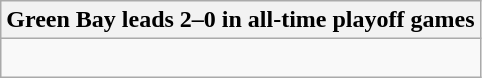<table class="wikitable collapsible collapsed">
<tr>
<th>Green Bay leads 2–0 in all-time playoff games</th>
</tr>
<tr>
<td><br>
</td>
</tr>
</table>
